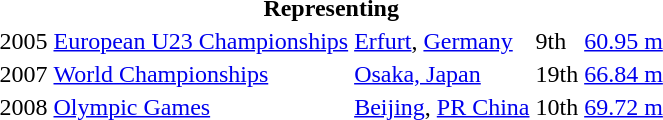<table>
<tr>
<th colspan="5">Representing </th>
</tr>
<tr>
<td>2005</td>
<td><a href='#'>European U23 Championships</a></td>
<td><a href='#'>Erfurt</a>, <a href='#'>Germany</a></td>
<td>9th</td>
<td><a href='#'>60.95 m</a></td>
</tr>
<tr>
<td>2007</td>
<td><a href='#'>World Championships</a></td>
<td><a href='#'>Osaka, Japan</a></td>
<td>19th</td>
<td><a href='#'>66.84 m</a></td>
</tr>
<tr>
<td>2008</td>
<td><a href='#'>Olympic Games</a></td>
<td><a href='#'>Beijing</a>, <a href='#'>PR China</a></td>
<td>10th</td>
<td><a href='#'>69.72 m</a></td>
</tr>
</table>
